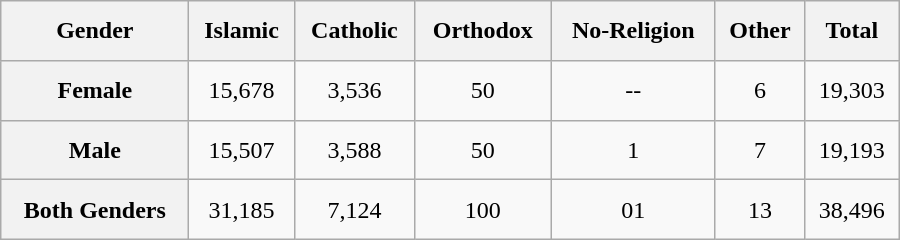<table class="wikitable" style="text-align:center; width:600px; height:160px;">
<tr>
<th scope="col">Gender</th>
<th scope="col">Islamic</th>
<th scope="col">Catholic</th>
<th scope="col">Orthodox</th>
<th scope="col">No-Religion</th>
<th scope="col">Other</th>
<th scope="col">Total</th>
</tr>
<tr>
<th scope="row">Female</th>
<td>15,678</td>
<td>3,536</td>
<td>50</td>
<td>--</td>
<td>6</td>
<td>19,303</td>
</tr>
<tr>
<th scope="row">Male</th>
<td>15,507</td>
<td>3,588</td>
<td>50</td>
<td>1</td>
<td>7</td>
<td>19,193</td>
</tr>
<tr>
<th scope="row">Both Genders</th>
<td>31,185</td>
<td>7,124</td>
<td>100</td>
<td>01</td>
<td>13</td>
<td>38,496</td>
</tr>
</table>
